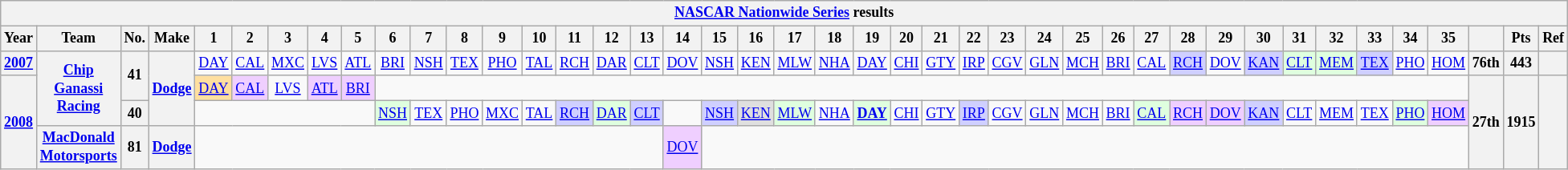<table class="wikitable" style="text-align:center; font-size:75%">
<tr>
<th colspan=42><a href='#'>NASCAR Nationwide Series</a> results</th>
</tr>
<tr>
<th>Year</th>
<th>Team</th>
<th>No.</th>
<th>Make</th>
<th>1</th>
<th>2</th>
<th>3</th>
<th>4</th>
<th>5</th>
<th>6</th>
<th>7</th>
<th>8</th>
<th>9</th>
<th>10</th>
<th>11</th>
<th>12</th>
<th>13</th>
<th>14</th>
<th>15</th>
<th>16</th>
<th>17</th>
<th>18</th>
<th>19</th>
<th>20</th>
<th>21</th>
<th>22</th>
<th>23</th>
<th>24</th>
<th>25</th>
<th>26</th>
<th>27</th>
<th>28</th>
<th>29</th>
<th>30</th>
<th>31</th>
<th>32</th>
<th>33</th>
<th>34</th>
<th>35</th>
<th></th>
<th>Pts</th>
<th>Ref</th>
</tr>
<tr>
<th><a href='#'>2007</a></th>
<th rowspan=3><a href='#'>Chip Ganassi Racing</a></th>
<th rowspan=2>41</th>
<th rowspan=3><a href='#'>Dodge</a></th>
<td><a href='#'>DAY</a></td>
<td><a href='#'>CAL</a></td>
<td><a href='#'>MXC</a></td>
<td><a href='#'>LVS</a></td>
<td><a href='#'>ATL</a></td>
<td><a href='#'>BRI</a></td>
<td><a href='#'>NSH</a></td>
<td><a href='#'>TEX</a></td>
<td><a href='#'>PHO</a></td>
<td><a href='#'>TAL</a></td>
<td><a href='#'>RCH</a></td>
<td><a href='#'>DAR</a></td>
<td><a href='#'>CLT</a></td>
<td><a href='#'>DOV</a></td>
<td><a href='#'>NSH</a></td>
<td><a href='#'>KEN</a></td>
<td><a href='#'>MLW</a></td>
<td><a href='#'>NHA</a></td>
<td><a href='#'>DAY</a></td>
<td><a href='#'>CHI</a></td>
<td><a href='#'>GTY</a></td>
<td><a href='#'>IRP</a></td>
<td><a href='#'>CGV</a></td>
<td><a href='#'>GLN</a></td>
<td><a href='#'>MCH</a></td>
<td><a href='#'>BRI</a></td>
<td><a href='#'>CAL</a></td>
<td style="background:#CFCFFF;"><a href='#'>RCH</a><br></td>
<td><a href='#'>DOV</a></td>
<td style="background:#CFCFFF;"><a href='#'>KAN</a><br></td>
<td style="background:#DFFFDF;"><a href='#'>CLT</a><br></td>
<td style="background:#DFFFDF;"><a href='#'>MEM</a><br></td>
<td style="background:#CFCFFF;"><a href='#'>TEX</a><br></td>
<td><a href='#'>PHO</a></td>
<td><a href='#'>HOM</a></td>
<th>76th</th>
<th>443</th>
<th></th>
</tr>
<tr>
<th rowspan=3><a href='#'>2008</a></th>
<td style="background:#FFDF9F;"><a href='#'>DAY</a><br></td>
<td style="background:#EFCFFF;"><a href='#'>CAL</a><br></td>
<td><a href='#'>LVS</a></td>
<td style="background:#EFCFFF;"><a href='#'>ATL</a><br></td>
<td style="background:#EFCFFF;"><a href='#'>BRI</a><br></td>
<td colspan=30></td>
<th rowspan=3>27th</th>
<th rowspan=3>1915</th>
<th rowspan=3></th>
</tr>
<tr>
<th>40</th>
<td colspan=5></td>
<td style="background:#DFFFDF;"><a href='#'>NSH</a><br></td>
<td><a href='#'>TEX</a></td>
<td><a href='#'>PHO</a></td>
<td><a href='#'>MXC</a></td>
<td><a href='#'>TAL</a></td>
<td style="background:#CFCFFF;"><a href='#'>RCH</a><br></td>
<td style="background:#DFFFDF;"><a href='#'>DAR</a><br></td>
<td style="background:#CFCFFF;"><a href='#'>CLT</a><br></td>
<td></td>
<td style="background:#CFCFFF;"><a href='#'>NSH</a><br></td>
<td style="background:#DFDFDF;"><a href='#'>KEN</a><br></td>
<td style="background:#DFFFDF;"><a href='#'>MLW</a><br></td>
<td><a href='#'>NHA</a></td>
<td style="background:#DFFFDF;"><strong><a href='#'>DAY</a></strong><br></td>
<td><a href='#'>CHI</a></td>
<td><a href='#'>GTY</a></td>
<td style="background:#CFCFFF;"><a href='#'>IRP</a><br></td>
<td><a href='#'>CGV</a></td>
<td><a href='#'>GLN</a></td>
<td><a href='#'>MCH</a></td>
<td><a href='#'>BRI</a></td>
<td style="background:#DFFFDF;"><a href='#'>CAL</a><br></td>
<td style="background:#EFCFFF;"><a href='#'>RCH</a><br></td>
<td style="background:#EFCFFF;"><a href='#'>DOV</a><br></td>
<td style="background:#CFCFFF;"><a href='#'>KAN</a><br></td>
<td><a href='#'>CLT</a></td>
<td><a href='#'>MEM</a></td>
<td><a href='#'>TEX</a></td>
<td style="background:#DFFFDF;"><a href='#'>PHO</a><br></td>
<td style="background:#EFCFFF;"><a href='#'>HOM</a><br></td>
</tr>
<tr>
<th><a href='#'>MacDonald Motorsports</a></th>
<th>81</th>
<th><a href='#'>Dodge</a></th>
<td colspan=13></td>
<td style="background:#EFCFFF;"><a href='#'>DOV</a><br></td>
<td colspan=21></td>
</tr>
</table>
